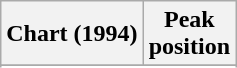<table class="wikitable sortable plainrowheaders" style="text-align:center">
<tr>
<th scope="col">Chart (1994)</th>
<th scope="col">Peak<br>position</th>
</tr>
<tr>
</tr>
<tr>
</tr>
</table>
